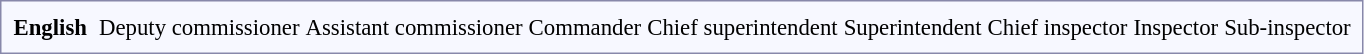<table style="border:1px solid #8888aa; background-color:#f7f8ff; padding:5px; font-size:95%; margin: 0px 12px 12px 0px;">
<tr style="text-align:center;">
<th>English</th>
<td colspan=6></td>
<td colspan=2>Deputy commissioner</td>
<td colspan=2>Assistant commissioner</td>
<td colspan=2>Commander</td>
<td colspan=2>Chief superintendent</td>
<td colspan=2>Superintendent</td>
<td colspan=2>Chief inspector</td>
<td colspan=3>Inspector</td>
<td colspan=3>Sub-inspector</td>
</tr>
</table>
